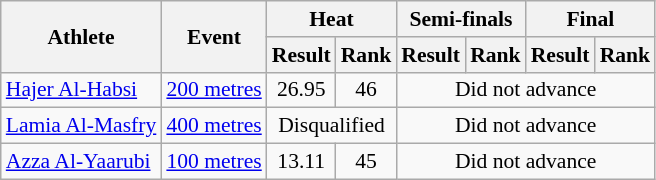<table class="wikitable" style="font-size:90%; text-align:center">
<tr>
<th rowspan="2">Athlete</th>
<th rowspan="2">Event</th>
<th colspan="2">Heat</th>
<th colspan="2">Semi-finals</th>
<th colspan="2">Final</th>
</tr>
<tr>
<th>Result</th>
<th>Rank</th>
<th>Result</th>
<th>Rank</th>
<th>Result</th>
<th>Rank</th>
</tr>
<tr>
<td align="left"><a href='#'>Hajer Al-Habsi</a></td>
<td align="left"><a href='#'>200 metres</a></td>
<td>26.95</td>
<td>46</td>
<td colspan="4">Did not advance</td>
</tr>
<tr>
<td align="left"><a href='#'>Lamia Al-Masfry</a></td>
<td align="left"><a href='#'>400 metres</a></td>
<td colspan="2">Disqualified</td>
<td colspan="4">Did not advance</td>
</tr>
<tr>
<td align="left"><a href='#'>Azza Al-Yaarubi</a></td>
<td align="left"><a href='#'>100 metres</a></td>
<td>13.11</td>
<td>45</td>
<td colspan="4">Did not advance</td>
</tr>
</table>
